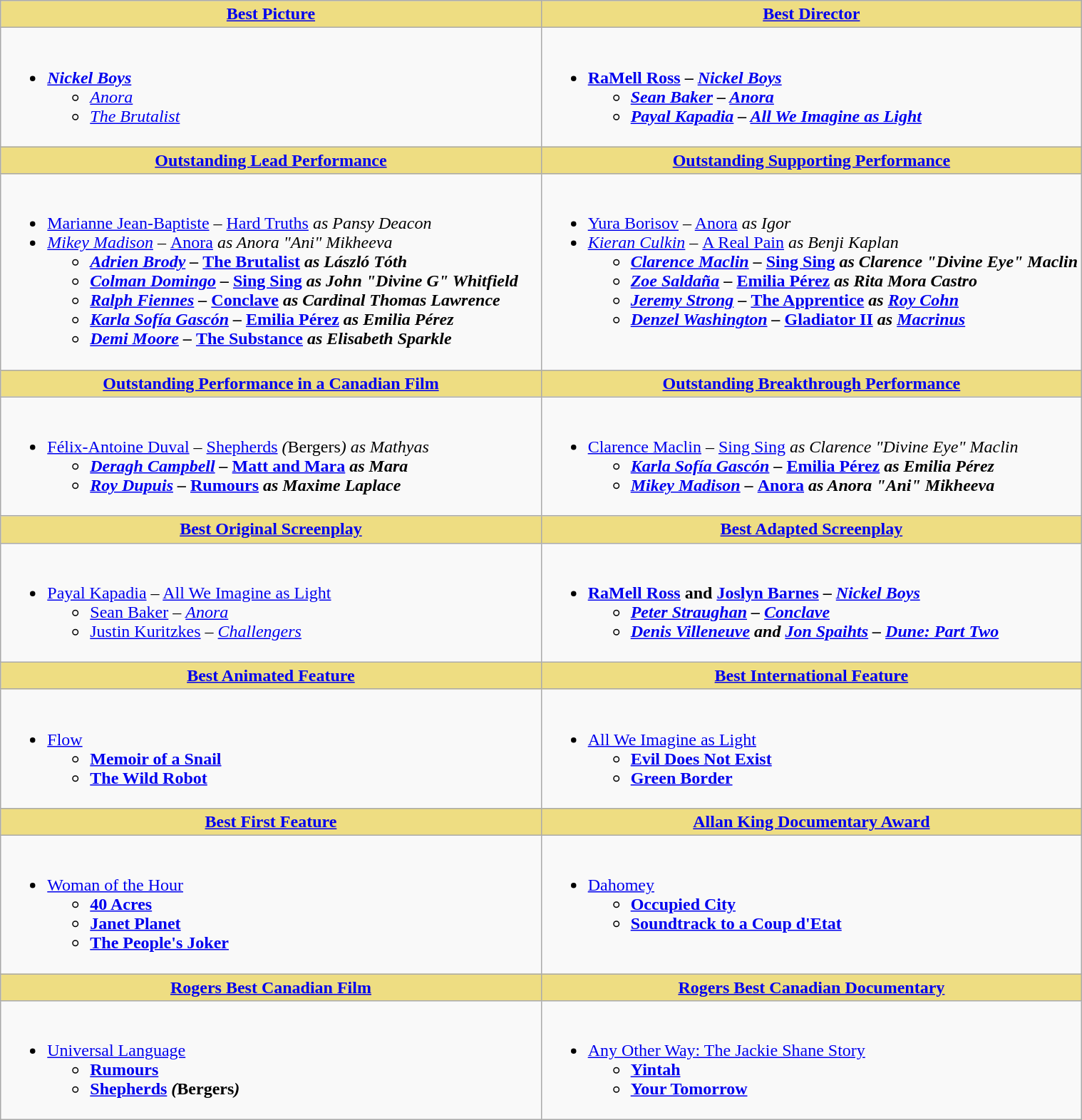<table class="wikitable">
<tr>
<th style="background:#EEDD82; width:50%"><a href='#'>Best Picture</a></th>
<th style="background:#EEDD82; width:50%"><a href='#'>Best Director</a></th>
</tr>
<tr>
<td valign="top"><br><ul><li><strong><em><a href='#'>Nickel Boys</a></em></strong><ul><li><em><a href='#'>Anora</a></em></li><li><em><a href='#'>The Brutalist</a></em></li></ul></li></ul></td>
<td valign="top"><br><ul><li><strong><a href='#'>RaMell Ross</a> – <em><a href='#'>Nickel Boys</a><strong><em><ul><li><a href='#'>Sean Baker</a> – </em><a href='#'>Anora</a><em></li><li><a href='#'>Payal Kapadia</a> – </em><a href='#'>All We Imagine as Light</a><em></li></ul></li></ul></td>
</tr>
<tr>
<th style="background:#EEDD82; width:50%"><a href='#'>Outstanding Lead Performance</a></th>
<th style="background:#EEDD82; width:50%"><a href='#'>Outstanding Supporting Performance</a></th>
</tr>
<tr>
<td valign="top"><br><ul><li></strong><a href='#'>Marianne Jean-Baptiste</a> – </em><a href='#'>Hard Truths</a><em> as Pansy Deacon<strong></li><li></strong><a href='#'>Mikey Madison</a> – </em><a href='#'>Anora</a><em> as Anora "Ani" Mikheeva<strong><ul><li><a href='#'>Adrien Brody</a> – </em><a href='#'>The Brutalist</a><em> as László Tóth</li><li><a href='#'>Colman Domingo</a> – </em><a href='#'>Sing Sing</a><em> as John "Divine G" Whitfield</li><li><a href='#'>Ralph Fiennes</a> – </em><a href='#'>Conclave</a><em> as Cardinal Thomas Lawrence</li><li><a href='#'>Karla Sofía Gascón</a> – </em><a href='#'>Emilia Pérez</a><em> as Emilia Pérez</li><li><a href='#'>Demi Moore</a> – </em><a href='#'>The Substance</a><em> as Elisabeth Sparkle</li></ul></li></ul></td>
<td valign="top"><br><ul><li></strong><a href='#'>Yura Borisov</a> – </em><a href='#'>Anora</a><em> as Igor<strong></li><li></strong><a href='#'>Kieran Culkin</a> – </em><a href='#'>A Real Pain</a><em> as Benji Kaplan<strong><ul><li><a href='#'>Clarence Maclin</a> – </em><a href='#'>Sing Sing</a><em> as Clarence "Divine Eye" Maclin</li><li><a href='#'>Zoe Saldaña</a> – </em><a href='#'>Emilia Pérez</a><em> as Rita Mora Castro</li><li><a href='#'>Jeremy Strong</a> – </em><a href='#'>The Apprentice</a><em> as <a href='#'>Roy Cohn</a></li><li><a href='#'>Denzel Washington</a> – </em><a href='#'>Gladiator II</a><em> as <a href='#'>Macrinus</a></li></ul></li></ul></td>
</tr>
<tr>
<th style="background:#EEDD82; width:50%"><a href='#'>Outstanding Performance in a Canadian Film</a></th>
<th style="background:#EEDD82; width:50%"><a href='#'>Outstanding Breakthrough Performance</a></th>
</tr>
<tr>
<td valign="top"><br><ul><li></strong><a href='#'>Félix-Antoine Duval</a> – </em><a href='#'>Shepherds</a><em> (</em>Bergers<em>) as Mathyas<strong><ul><li><a href='#'>Deragh Campbell</a> – </em><a href='#'>Matt and Mara</a><em> as Mara</li><li><a href='#'>Roy Dupuis</a> – </em><a href='#'>Rumours</a><em> as Maxime Laplace</li></ul></li></ul></td>
<td valign="top"><br><ul><li></strong><a href='#'>Clarence Maclin</a> – </em><a href='#'>Sing Sing</a><em> as Clarence "Divine Eye" Maclin<strong><ul><li><a href='#'>Karla Sofía Gascón</a> – </em><a href='#'>Emilia Pérez</a><em> as Emilia Pérez</li><li><a href='#'>Mikey Madison</a> – </em><a href='#'>Anora</a><em> as Anora "Ani" Mikheeva</li></ul></li></ul></td>
</tr>
<tr>
<th style="background:#EEDD82; width:50%"><a href='#'>Best Original Screenplay</a></th>
<th style="background:#EEDD82; width:50%"><a href='#'>Best Adapted Screenplay</a></th>
</tr>
<tr>
<td valign="top"><br><ul><li></strong><a href='#'>Payal Kapadia</a> – </em><a href='#'>All We Imagine as Light</a></em></strong><ul><li><a href='#'>Sean Baker</a> – <em><a href='#'>Anora</a></em></li><li><a href='#'>Justin Kuritzkes</a> – <em><a href='#'>Challengers</a></em></li></ul></li></ul></td>
<td valign="top"><br><ul><li><strong><a href='#'>RaMell Ross</a> and <a href='#'>Joslyn Barnes</a> – <em><a href='#'>Nickel Boys</a><strong><em><ul><li><a href='#'>Peter Straughan</a> – </em><a href='#'>Conclave</a><em></li><li><a href='#'>Denis Villeneuve</a> and <a href='#'>Jon Spaihts</a> – </em><a href='#'>Dune: Part Two</a><em></li></ul></li></ul></td>
</tr>
<tr>
<th style="background:#EEDD82; width:50%"><a href='#'>Best Animated Feature</a></th>
<th style="background:#EEDD82; width:50%"><a href='#'>Best International Feature</a></th>
</tr>
<tr>
<td valign="top"><br><ul><li></em></strong><a href='#'>Flow</a><strong><em><ul><li></em><a href='#'>Memoir of a Snail</a><em></li><li></em><a href='#'>The Wild Robot</a><em></li></ul></li></ul></td>
<td valign="top"><br><ul><li></em></strong><a href='#'>All We Imagine as Light</a><strong><em><ul><li></em><a href='#'>Evil Does Not Exist</a><em></li><li></em><a href='#'>Green Border</a><em></li></ul></li></ul></td>
</tr>
<tr>
<th style="background:#EEDD82; width:50%"><a href='#'>Best First Feature</a></th>
<th style="background:#EEDD82; width:50%"><a href='#'>Allan King Documentary Award</a></th>
</tr>
<tr>
<td valign="top"><br><ul><li></em></strong><a href='#'>Woman of the Hour</a><strong><em><ul><li></em><a href='#'>40 Acres</a><em></li><li></em><a href='#'>Janet Planet</a><em></li><li></em><a href='#'>The People's Joker</a><em></li></ul></li></ul></td>
<td valign="top"><br><ul><li></em></strong><a href='#'>Dahomey</a><strong><em><ul><li></em><a href='#'>Occupied City</a><em></li><li></em><a href='#'>Soundtrack to a Coup d'Etat</a><em></li></ul></li></ul></td>
</tr>
<tr>
<th style="background:#EEDD82; width:50%"><a href='#'>Rogers Best Canadian Film</a></th>
<th style="background:#EEDD82; width:50%"><a href='#'>Rogers Best Canadian Documentary</a></th>
</tr>
<tr>
<td valign="top"><br><ul><li></em></strong><a href='#'>Universal Language</a><strong><em><ul><li></em><a href='#'>Rumours</a><em></li><li></em><a href='#'>Shepherds</a><em> (</em>Bergers<em>)</li></ul></li></ul></td>
<td valign="top"><br><ul><li></em></strong><a href='#'>Any Other Way: The Jackie Shane Story</a><strong><em><ul><li></em><a href='#'>Yintah</a><em></li><li></em><a href='#'>Your Tomorrow</a><em></li></ul></li></ul></td>
</tr>
</table>
